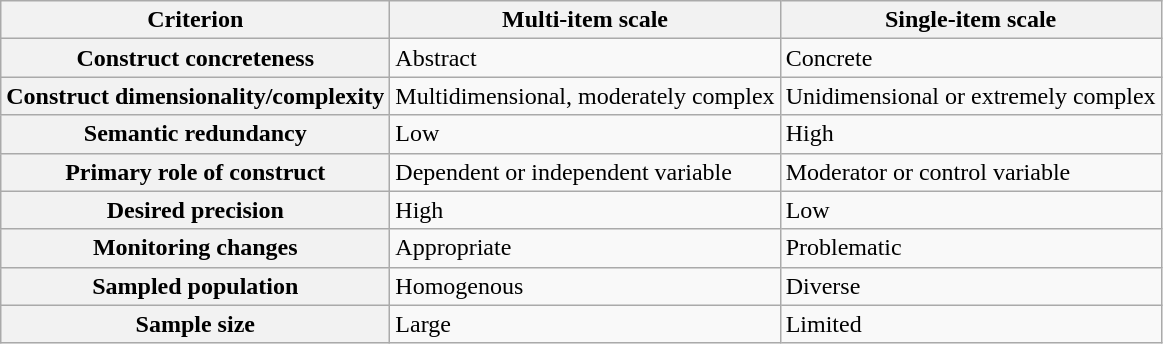<table class="wikitable">
<tr>
<th>Criterion</th>
<th>Multi-item scale</th>
<th>Single-item scale</th>
</tr>
<tr>
<th>Construct concreteness</th>
<td>Abstract</td>
<td>Concrete</td>
</tr>
<tr>
<th>Construct dimensionality/complexity</th>
<td>Multidimensional, moderately complex</td>
<td>Unidimensional or extremely complex</td>
</tr>
<tr>
<th>Semantic redundancy</th>
<td>Low</td>
<td>High</td>
</tr>
<tr>
<th>Primary role of construct</th>
<td>Dependent or independent variable</td>
<td>Moderator or control variable</td>
</tr>
<tr>
<th>Desired precision</th>
<td>High</td>
<td>Low</td>
</tr>
<tr>
<th>Monitoring changes</th>
<td>Appropriate</td>
<td>Problematic</td>
</tr>
<tr>
<th>Sampled population</th>
<td>Homogenous</td>
<td>Diverse</td>
</tr>
<tr>
<th>Sample size</th>
<td>Large</td>
<td>Limited</td>
</tr>
</table>
